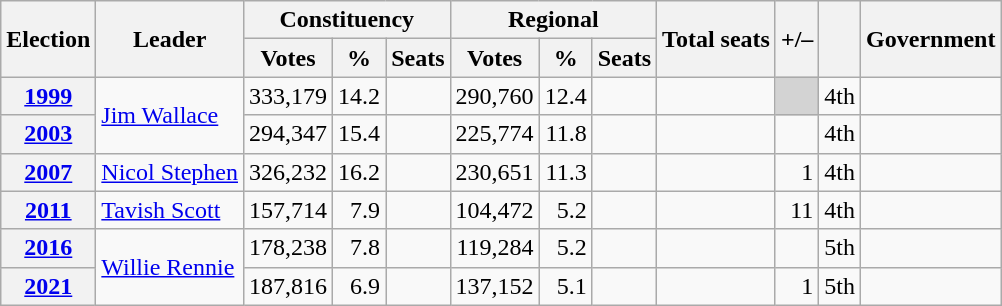<table class="wikitable" style="text-align:right">
<tr>
<th rowspan="2">Election</th>
<th rowspan=2>Leader</th>
<th colspan="3">Constituency</th>
<th colspan="3">Regional</th>
<th rowspan="2">Total seats</th>
<th rowspan="2">+/–</th>
<th rowspan="2"></th>
<th rowspan="2">Government</th>
</tr>
<tr>
<th>Votes</th>
<th>%</th>
<th>Seats</th>
<th>Votes</th>
<th>%</th>
<th>Seats</th>
</tr>
<tr>
<th><a href='#'>1999</a></th>
<td rowspan="2" align=left><a href='#'>Jim Wallace</a></td>
<td>333,179</td>
<td>14.2</td>
<td></td>
<td>290,760</td>
<td>12.4</td>
<td></td>
<td></td>
<td bgcolor="lightgrey"></td>
<td>4th</td>
<td></td>
</tr>
<tr>
<th><a href='#'>2003</a></th>
<td>294,347</td>
<td>15.4</td>
<td></td>
<td>225,774</td>
<td>11.8</td>
<td></td>
<td></td>
<td></td>
<td> 4th</td>
<td></td>
</tr>
<tr>
<th><a href='#'>2007</a></th>
<td rowspan="1" align=left><a href='#'>Nicol Stephen</a></td>
<td>326,232</td>
<td>16.2</td>
<td></td>
<td>230,651</td>
<td>11.3</td>
<td></td>
<td></td>
<td> 1</td>
<td> 4th</td>
<td></td>
</tr>
<tr>
<th><a href='#'>2011</a></th>
<td rowspan="1" align=left><a href='#'>Tavish Scott</a></td>
<td>157,714</td>
<td>7.9</td>
<td></td>
<td>104,472</td>
<td>5.2</td>
<td></td>
<td></td>
<td> 11</td>
<td> 4th</td>
<td></td>
</tr>
<tr>
<th><a href='#'>2016</a></th>
<td rowspan="2" align=left><a href='#'>Willie Rennie</a></td>
<td>178,238</td>
<td>7.8</td>
<td></td>
<td>119,284</td>
<td>5.2</td>
<td></td>
<td></td>
<td></td>
<td> 5th</td>
<td></td>
</tr>
<tr>
<th><a href='#'>2021</a></th>
<td>187,816</td>
<td>6.9</td>
<td></td>
<td>137,152</td>
<td>5.1</td>
<td></td>
<td></td>
<td> 1</td>
<td> 5th</td>
<td></td>
</tr>
</table>
